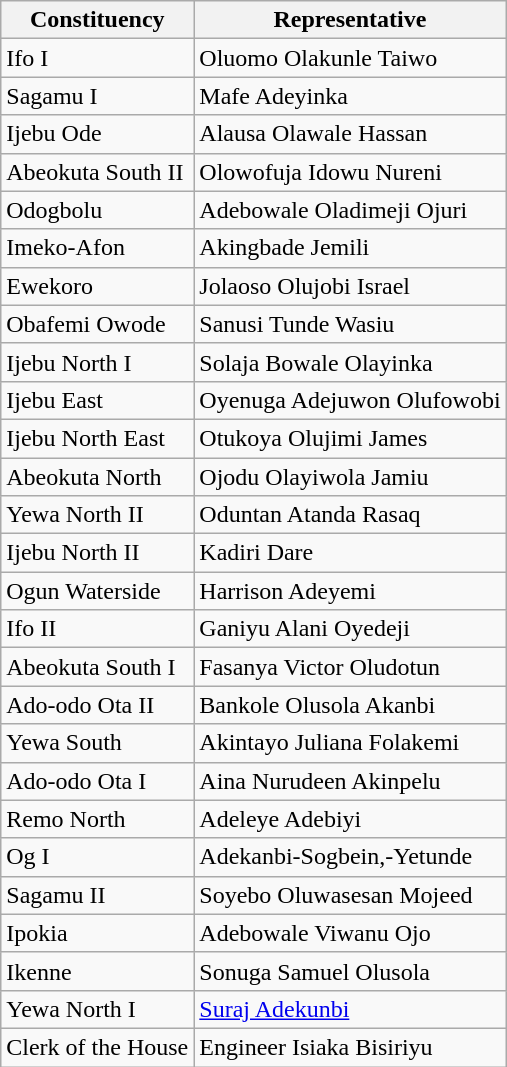<table class=wikitable>
<tr>
<th>Constituency</th>
<th>Representative</th>
</tr>
<tr>
<td>Ifo I</td>
<td>Oluomo Olakunle Taiwo</td>
</tr>
<tr>
<td>Sagamu I</td>
<td>Mafe Adeyinka</td>
</tr>
<tr>
<td>Ijebu Ode</td>
<td>Alausa Olawale Hassan</td>
</tr>
<tr>
<td>Abeokuta South II</td>
<td>Olowofuja Idowu Nureni</td>
</tr>
<tr>
<td>Odogbolu</td>
<td>Adebowale Oladimeji Ojuri</td>
</tr>
<tr>
<td>Imeko-Afon</td>
<td>Akingbade Jemili</td>
</tr>
<tr>
<td>Ewekoro</td>
<td>Jolaoso Olujobi Israel</td>
</tr>
<tr>
<td>Obafemi Owode</td>
<td>Sanusi Tunde Wasiu</td>
</tr>
<tr>
<td>Ijebu North I</td>
<td>Solaja Bowale Olayinka</td>
</tr>
<tr>
<td>Ijebu East</td>
<td>Oyenuga Adejuwon Olufowobi</td>
</tr>
<tr>
<td>Ijebu North East</td>
<td>Otukoya Olujimi James</td>
</tr>
<tr>
<td>Abeokuta North</td>
<td>Ojodu Olayiwola Jamiu</td>
</tr>
<tr>
<td>Yewa North II</td>
<td>Oduntan Atanda Rasaq</td>
</tr>
<tr>
<td>Ijebu North II</td>
<td>Kadiri Dare</td>
</tr>
<tr>
<td>Ogun Waterside</td>
<td>Harrison Adeyemi</td>
</tr>
<tr>
<td>Ifo II</td>
<td>Ganiyu Alani Oyedeji</td>
</tr>
<tr>
<td>Abeokuta South I</td>
<td>Fasanya Victor Oludotun</td>
</tr>
<tr>
<td>Ado-odo Ota II</td>
<td>Bankole Olusola Akanbi</td>
</tr>
<tr>
<td>Yewa South</td>
<td>Akintayo Juliana Folakemi</td>
</tr>
<tr>
<td>Ado-odo Ota I</td>
<td>Aina Nurudeen Akinpelu</td>
</tr>
<tr>
<td>Remo North</td>
<td>Adeleye Adebiyi</td>
</tr>
<tr>
<td>Og I</td>
<td>Adekanbi-Sogbein,-Yetunde</td>
</tr>
<tr>
<td>Sagamu II</td>
<td>Soyebo Oluwasesan Mojeed</td>
</tr>
<tr>
<td>Ipokia</td>
<td>Adebowale Viwanu Ojo</td>
</tr>
<tr>
<td>Ikenne</td>
<td>Sonuga Samuel Olusola</td>
</tr>
<tr>
<td>Yewa North I</td>
<td><a href='#'>Suraj Adekunbi</a></td>
</tr>
<tr>
<td>Clerk of the House</td>
<td>Engineer Isiaka Bisiriyu</td>
</tr>
</table>
